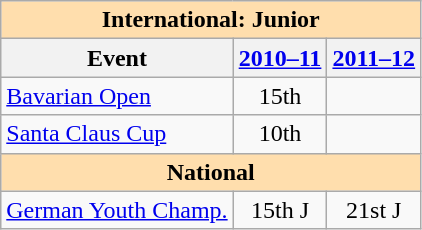<table class="wikitable" style="text-align:center">
<tr>
<th colspan="3" style="background-color: #ffdead; " align="center">International: Junior</th>
</tr>
<tr>
<th>Event</th>
<th><a href='#'>2010–11</a></th>
<th><a href='#'>2011–12</a></th>
</tr>
<tr>
<td align=left><a href='#'>Bavarian Open</a></td>
<td>15th</td>
<td></td>
</tr>
<tr>
<td align=left><a href='#'>Santa Claus Cup</a></td>
<td>10th</td>
<td></td>
</tr>
<tr>
<th colspan="3" style="background-color: #ffdead; " align="center">National</th>
</tr>
<tr>
<td align=left><a href='#'>German Youth Champ.</a></td>
<td>15th J</td>
<td>21st J</td>
</tr>
</table>
